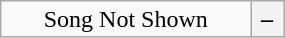<table class="wikitable" style="text-align:center; line-height:17px; width:15%;">
<tr>
<td>Song Not Shown</td>
<th><em>–</em></th>
</tr>
</table>
